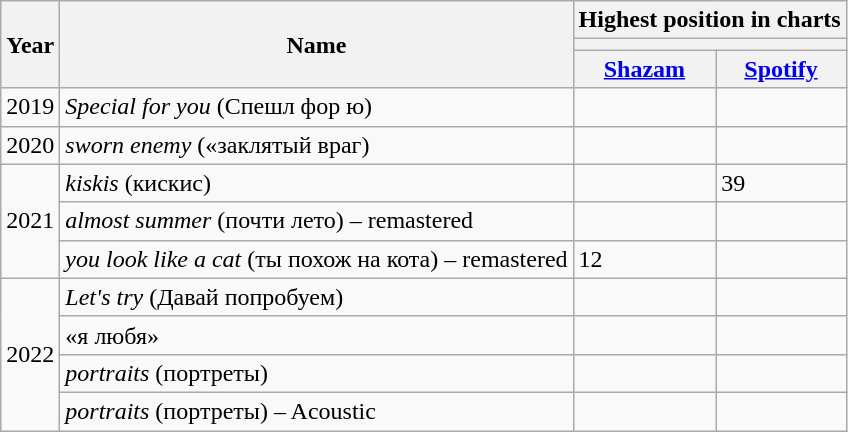<table class="wikitable">
<tr>
<th rowspan="3">Year</th>
<th rowspan="3">Name</th>
<th colspan="2">Highest position in charts</th>
</tr>
<tr>
<th colspan="2"></th>
</tr>
<tr>
<th><a href='#'>Shazam</a></th>
<th><a href='#'>Spotify</a></th>
</tr>
<tr>
<td>2019</td>
<td><em>Special for you</em> (Спешл фор ю)</td>
<td></td>
<td></td>
</tr>
<tr>
<td>2020</td>
<td><em>sworn enemy</em> («заклятый враг)</td>
<td></td>
<td></td>
</tr>
<tr>
<td rowspan="3">2021</td>
<td><em>kiskis</em> (кискис)</td>
<td></td>
<td>39</td>
</tr>
<tr>
<td><em>almost summer</em> (почти лето) – remastered</td>
<td></td>
<td></td>
</tr>
<tr>
<td><em>you look like a cat</em> (ты похож на кота) – remastered</td>
<td>12</td>
<td></td>
</tr>
<tr>
<td rowspan="4">2022</td>
<td><em>Let's try</em> (Давай попробуем)</td>
<td></td>
<td></td>
</tr>
<tr>
<td>«я любя»</td>
<td></td>
<td></td>
</tr>
<tr>
<td><em>portraits</em> (портреты)</td>
<td></td>
<td></td>
</tr>
<tr>
<td><em>portraits</em> (портреты) – Acoustic</td>
<td></td>
<td></td>
</tr>
</table>
